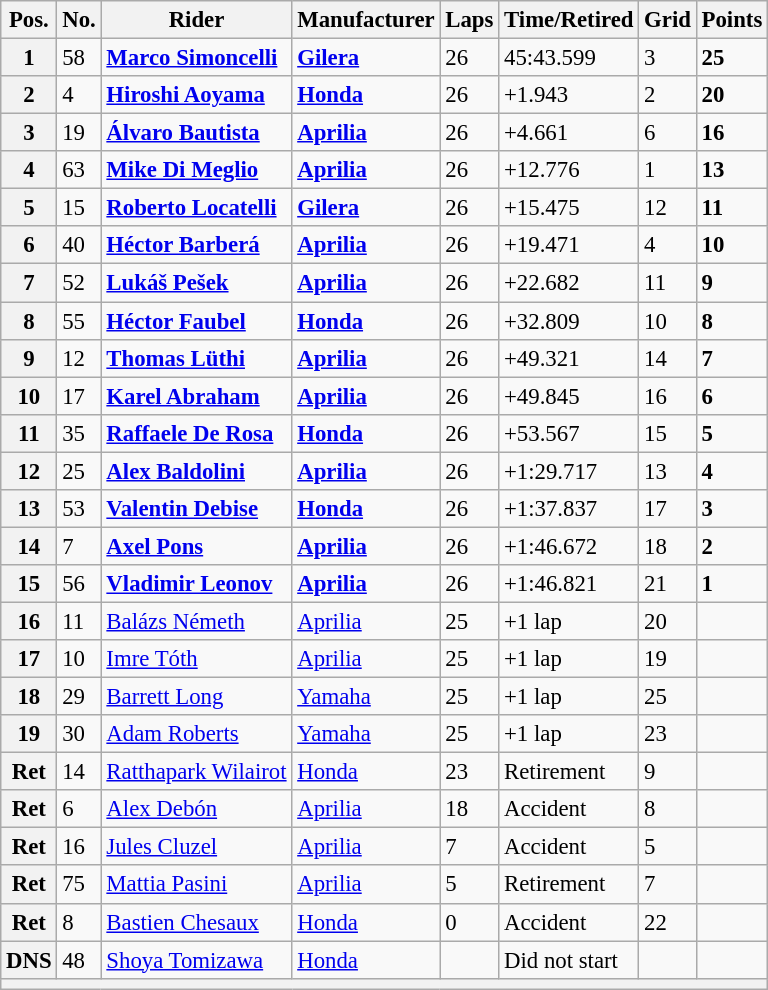<table class="wikitable" style="font-size: 95%;">
<tr>
<th>Pos.</th>
<th>No.</th>
<th>Rider</th>
<th>Manufacturer</th>
<th>Laps</th>
<th>Time/Retired</th>
<th>Grid</th>
<th>Points</th>
</tr>
<tr>
<th>1</th>
<td>58</td>
<td> <strong><a href='#'>Marco Simoncelli</a></strong></td>
<td><strong><a href='#'>Gilera</a></strong></td>
<td>26</td>
<td>45:43.599</td>
<td>3</td>
<td><strong>25</strong></td>
</tr>
<tr>
<th>2</th>
<td>4</td>
<td> <strong><a href='#'>Hiroshi Aoyama</a></strong></td>
<td><strong><a href='#'>Honda</a></strong></td>
<td>26</td>
<td>+1.943</td>
<td>2</td>
<td><strong>20</strong></td>
</tr>
<tr>
<th>3</th>
<td>19</td>
<td> <strong><a href='#'>Álvaro Bautista</a></strong></td>
<td><strong><a href='#'>Aprilia</a></strong></td>
<td>26</td>
<td>+4.661</td>
<td>6</td>
<td><strong>16</strong></td>
</tr>
<tr>
<th>4</th>
<td>63</td>
<td> <strong><a href='#'>Mike Di Meglio</a></strong></td>
<td><strong><a href='#'>Aprilia</a></strong></td>
<td>26</td>
<td>+12.776</td>
<td>1</td>
<td><strong>13</strong></td>
</tr>
<tr>
<th>5</th>
<td>15</td>
<td> <strong><a href='#'>Roberto Locatelli</a></strong></td>
<td><strong><a href='#'>Gilera</a></strong></td>
<td>26</td>
<td>+15.475</td>
<td>12</td>
<td><strong>11</strong></td>
</tr>
<tr>
<th>6</th>
<td>40</td>
<td> <strong><a href='#'>Héctor Barberá</a></strong></td>
<td><strong><a href='#'>Aprilia</a></strong></td>
<td>26</td>
<td>+19.471</td>
<td>4</td>
<td><strong>10</strong></td>
</tr>
<tr>
<th>7</th>
<td>52</td>
<td> <strong><a href='#'>Lukáš Pešek</a></strong></td>
<td><strong><a href='#'>Aprilia</a></strong></td>
<td>26</td>
<td>+22.682</td>
<td>11</td>
<td><strong>9</strong></td>
</tr>
<tr>
<th>8</th>
<td>55</td>
<td> <strong><a href='#'>Héctor Faubel</a></strong></td>
<td><strong><a href='#'>Honda</a></strong></td>
<td>26</td>
<td>+32.809</td>
<td>10</td>
<td><strong>8</strong></td>
</tr>
<tr>
<th>9</th>
<td>12</td>
<td> <strong><a href='#'>Thomas Lüthi</a></strong></td>
<td><strong><a href='#'>Aprilia</a></strong></td>
<td>26</td>
<td>+49.321</td>
<td>14</td>
<td><strong>7</strong></td>
</tr>
<tr>
<th>10</th>
<td>17</td>
<td> <strong><a href='#'>Karel Abraham</a></strong></td>
<td><strong><a href='#'>Aprilia</a></strong></td>
<td>26</td>
<td>+49.845</td>
<td>16</td>
<td><strong>6</strong></td>
</tr>
<tr>
<th>11</th>
<td>35</td>
<td> <strong><a href='#'>Raffaele De Rosa</a></strong></td>
<td><strong><a href='#'>Honda</a></strong></td>
<td>26</td>
<td>+53.567</td>
<td>15</td>
<td><strong>5</strong></td>
</tr>
<tr>
<th>12</th>
<td>25</td>
<td> <strong><a href='#'>Alex Baldolini</a></strong></td>
<td><strong><a href='#'>Aprilia</a></strong></td>
<td>26</td>
<td>+1:29.717</td>
<td>13</td>
<td><strong>4</strong></td>
</tr>
<tr>
<th>13</th>
<td>53</td>
<td> <strong><a href='#'>Valentin Debise</a></strong></td>
<td><strong><a href='#'>Honda</a></strong></td>
<td>26</td>
<td>+1:37.837</td>
<td>17</td>
<td><strong>3</strong></td>
</tr>
<tr>
<th>14</th>
<td>7</td>
<td> <strong><a href='#'>Axel Pons</a></strong></td>
<td><strong><a href='#'>Aprilia</a></strong></td>
<td>26</td>
<td>+1:46.672</td>
<td>18</td>
<td><strong>2</strong></td>
</tr>
<tr>
<th>15</th>
<td>56</td>
<td> <strong><a href='#'>Vladimir Leonov</a></strong></td>
<td><strong><a href='#'>Aprilia</a></strong></td>
<td>26</td>
<td>+1:46.821</td>
<td>21</td>
<td><strong>1</strong></td>
</tr>
<tr>
<th>16</th>
<td>11</td>
<td> <a href='#'>Balázs Németh</a></td>
<td><a href='#'>Aprilia</a></td>
<td>25</td>
<td>+1 lap</td>
<td>20</td>
<td></td>
</tr>
<tr>
<th>17</th>
<td>10</td>
<td> <a href='#'>Imre Tóth</a></td>
<td><a href='#'>Aprilia</a></td>
<td>25</td>
<td>+1 lap</td>
<td>19</td>
<td></td>
</tr>
<tr>
<th>18</th>
<td>29</td>
<td> <a href='#'>Barrett Long</a></td>
<td><a href='#'>Yamaha</a></td>
<td>25</td>
<td>+1 lap</td>
<td>25</td>
<td></td>
</tr>
<tr>
<th>19</th>
<td>30</td>
<td> <a href='#'>Adam Roberts</a></td>
<td><a href='#'>Yamaha</a></td>
<td>25</td>
<td>+1 lap</td>
<td>23</td>
<td></td>
</tr>
<tr>
<th>Ret</th>
<td>14</td>
<td> <a href='#'>Ratthapark Wilairot</a></td>
<td><a href='#'>Honda</a></td>
<td>23</td>
<td>Retirement</td>
<td>9</td>
<td></td>
</tr>
<tr>
<th>Ret</th>
<td>6</td>
<td> <a href='#'>Alex Debón</a></td>
<td><a href='#'>Aprilia</a></td>
<td>18</td>
<td>Accident</td>
<td>8</td>
<td></td>
</tr>
<tr>
<th>Ret</th>
<td>16</td>
<td> <a href='#'>Jules Cluzel</a></td>
<td><a href='#'>Aprilia</a></td>
<td>7</td>
<td>Accident</td>
<td>5</td>
<td></td>
</tr>
<tr>
<th>Ret</th>
<td>75</td>
<td> <a href='#'>Mattia Pasini</a></td>
<td><a href='#'>Aprilia</a></td>
<td>5</td>
<td>Retirement</td>
<td>7</td>
<td></td>
</tr>
<tr>
<th>Ret</th>
<td>8</td>
<td> <a href='#'>Bastien Chesaux</a></td>
<td><a href='#'>Honda</a></td>
<td>0</td>
<td>Accident</td>
<td>22</td>
<td></td>
</tr>
<tr>
<th>DNS</th>
<td>48</td>
<td> <a href='#'>Shoya Tomizawa</a></td>
<td><a href='#'>Honda</a></td>
<td></td>
<td>Did not start</td>
<td></td>
<td></td>
</tr>
<tr>
<th colspan=8></th>
</tr>
</table>
